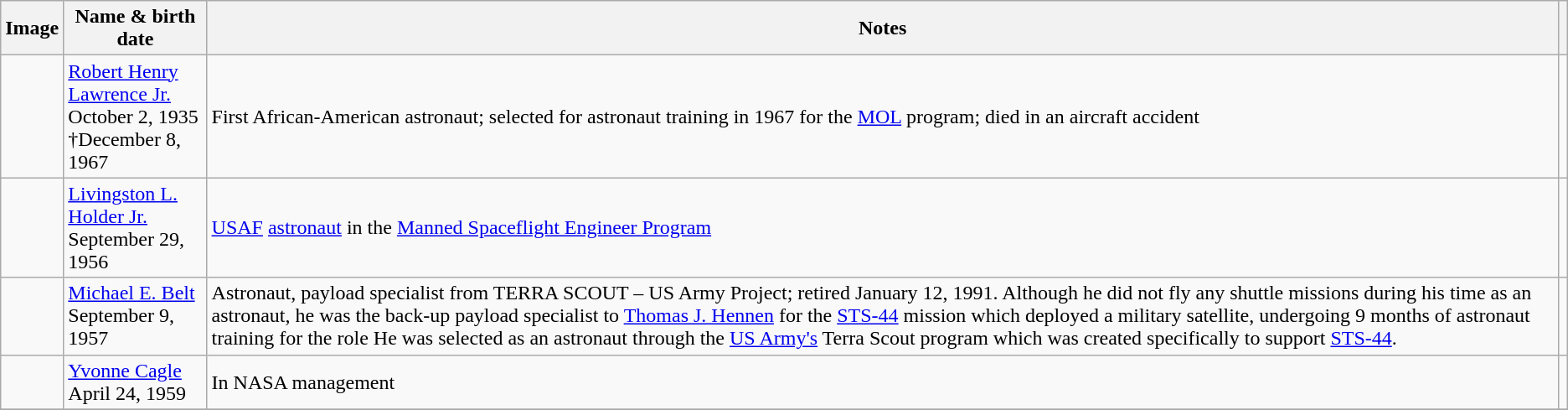<table class="wikitable sticky-header">
<tr>
<th>Image</th>
<th>Name & birth date</th>
<th>Notes</th>
<th></th>
</tr>
<tr>
<td></td>
<td><a href='#'>Robert Henry Lawrence Jr.</a><br>October 2, 1935<br>†December 8, 1967</td>
<td>First African-American astronaut; selected for astronaut training in 1967 for the <a href='#'>MOL</a> program; died in an aircraft accident</td>
<td></td>
</tr>
<tr>
<td></td>
<td><a href='#'>Livingston L. Holder Jr.</a><br>September 29, 1956</td>
<td><a href='#'>USAF</a> <a href='#'>astronaut</a> in the <a href='#'>Manned Spaceflight Engineer Program</a></td>
<td></td>
</tr>
<tr>
<td></td>
<td><a href='#'>Michael E. Belt</a><br>September 9, 1957</td>
<td>Astronaut, payload specialist from TERRA SCOUT – US Army Project; retired January 12, 1991. Although he did not fly any shuttle missions during his time as an astronaut, he was the back-up payload specialist to <a href='#'>Thomas J. Hennen</a> for the <a href='#'>STS-44</a> mission which deployed a military satellite, undergoing 9 months of astronaut training for the role He was selected as an astronaut through the <a href='#'>US Army's</a> Terra Scout program which was created specifically to support <a href='#'>STS-44</a>.</td>
<td></td>
</tr>
<tr>
<td></td>
<td><a href='#'>Yvonne Cagle</a><br>April 24, 1959</td>
<td>In NASA management</td>
<td></td>
</tr>
<tr>
</tr>
</table>
